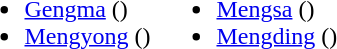<table>
<tr>
<td valign="top"><br><ul><li><a href='#'>Gengma</a> ()</li><li><a href='#'>Mengyong</a> ()</li></ul></td>
<td valign="top"><br><ul><li><a href='#'>Mengsa</a> ()</li><li><a href='#'>Mengding</a> ()</li></ul></td>
</tr>
</table>
